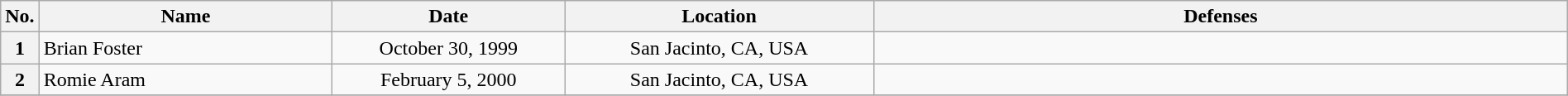<table class="wikitable" width=100%>
<tr>
<th width=1%>No.</th>
<th width=19%>Name</th>
<th width=15%>Date</th>
<th width=20%>Location</th>
<th width=45%>Defenses</th>
</tr>
<tr>
<th>1</th>
<td align=left> Brian Foster<br></td>
<td align=center>October 30, 1999<br></td>
<td align=center>San Jacinto, CA, USA</td>
<td></td>
</tr>
<tr>
<th>2</th>
<td align=left> Romie Aram</td>
<td align=center>February 5, 2000<br></td>
<td align=center>San Jacinto, CA, USA</td>
<td></td>
</tr>
<tr>
</tr>
</table>
